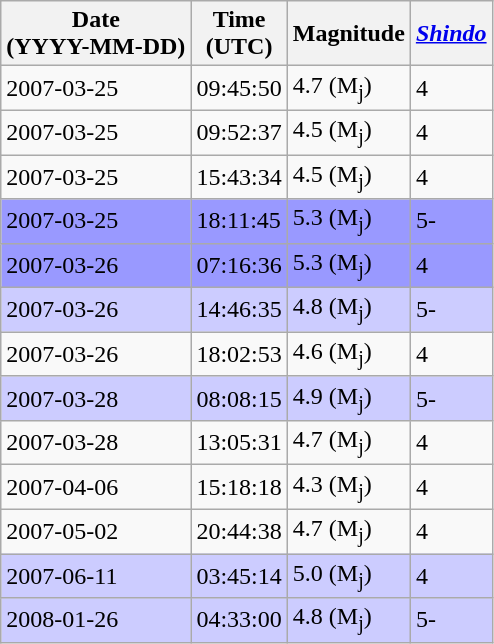<table class="wikitable sortable">
<tr>
<th>Date <br>(YYYY-MM-DD)</th>
<th>Time <br>(UTC)</th>
<th>Magnitude</th>
<th><em><a href='#'>Shindo</a></em></th>
</tr>
<tr>
<td>2007-03-25</td>
<td>09:45:50</td>
<td>4.7 (M<sub>j</sub>)</td>
<td>4</td>
</tr>
<tr>
<td>2007-03-25</td>
<td>09:52:37</td>
<td>4.5 (M<sub>j</sub>)</td>
<td>4</td>
</tr>
<tr>
<td>2007-03-25</td>
<td>15:43:34</td>
<td>4.5 (M<sub>j</sub>)</td>
<td>4</td>
</tr>
<tr style="background:#99f;">
<td>2007-03-25</td>
<td>18:11:45</td>
<td>5.3 (M<sub>j</sub>)</td>
<td>5-</td>
</tr>
<tr style="background:#99f;">
<td>2007-03-26</td>
<td>07:16:36</td>
<td>5.3 (M<sub>j</sub>)</td>
<td>4</td>
</tr>
<tr style="background:#ccf;">
<td>2007-03-26</td>
<td>14:46:35</td>
<td>4.8 (M<sub>j</sub>)</td>
<td>5-</td>
</tr>
<tr>
<td>2007-03-26</td>
<td>18:02:53</td>
<td>4.6 (M<sub>j</sub>)</td>
<td>4</td>
</tr>
<tr style="background:#ccf;">
<td>2007-03-28</td>
<td>08:08:15</td>
<td>4.9 (M<sub>j</sub>)</td>
<td>5-</td>
</tr>
<tr>
<td>2007-03-28</td>
<td>13:05:31</td>
<td>4.7 (M<sub>j</sub>)</td>
<td>4</td>
</tr>
<tr>
<td>2007-04-06</td>
<td>15:18:18</td>
<td>4.3 (M<sub>j</sub>)</td>
<td>4</td>
</tr>
<tr>
<td>2007-05-02</td>
<td>20:44:38</td>
<td>4.7 (M<sub>j</sub>)</td>
<td>4</td>
</tr>
<tr style="background:#ccf;">
<td>2007-06-11</td>
<td>03:45:14</td>
<td>5.0 (M<sub>j</sub>)</td>
<td>4</td>
</tr>
<tr style="background:#ccf;">
<td>2008-01-26</td>
<td>04:33:00</td>
<td>4.8 (M<sub>j</sub>)</td>
<td>5-</td>
</tr>
</table>
